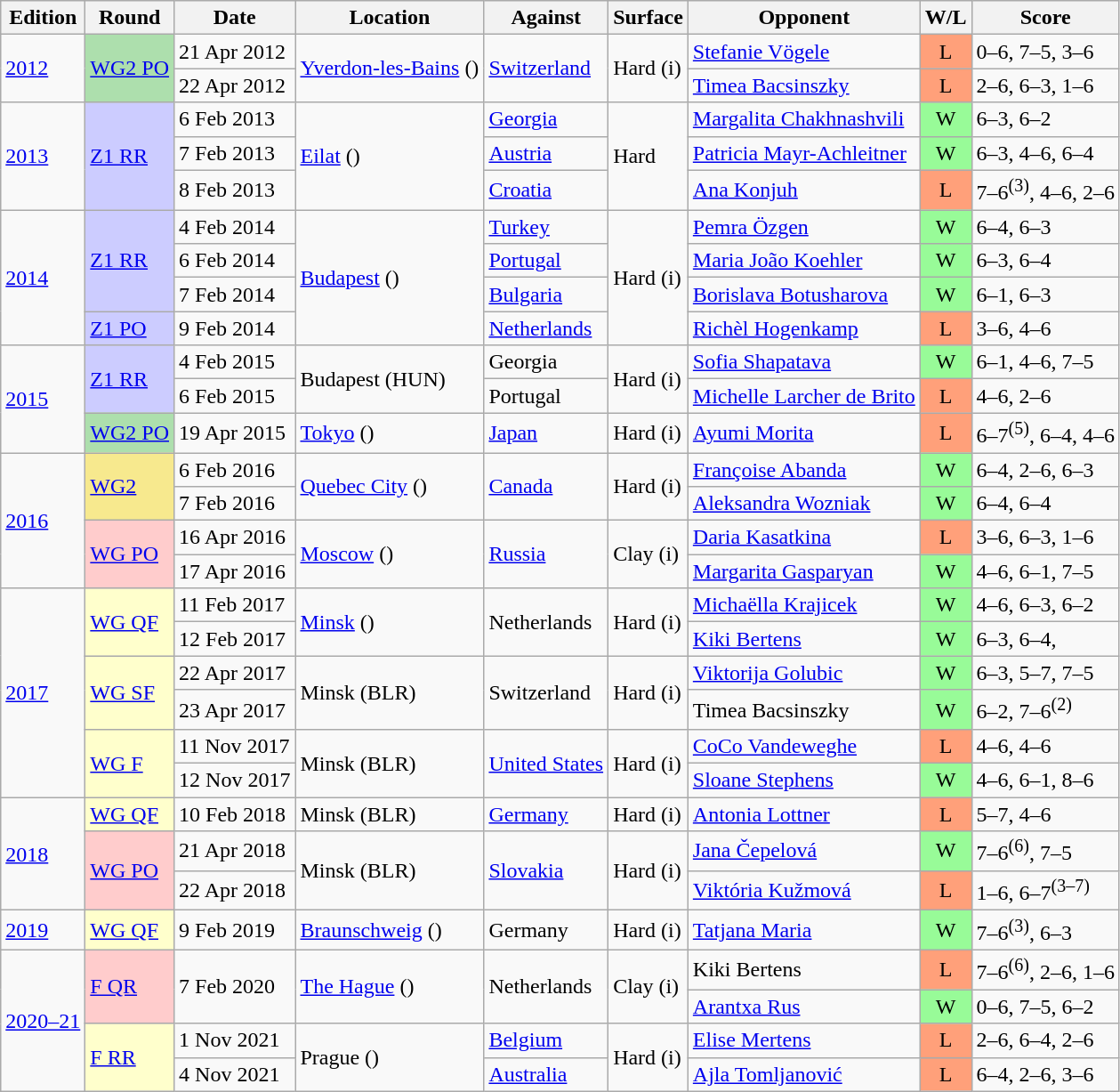<table class="wikitable">
<tr>
<th>Edition</th>
<th>Round</th>
<th>Date</th>
<th>Location</th>
<th>Against</th>
<th>Surface</th>
<th>Opponent</th>
<th>W/L</th>
<th>Score</th>
</tr>
<tr>
<td rowspan="2"><a href='#'>2012</a></td>
<td rowspan="2" bgcolor="#ADDFAD"><a href='#'>WG2 PO</a></td>
<td>21 Apr 2012</td>
<td rowspan="2"><a href='#'>Yverdon-les-Bains</a> ()</td>
<td rowspan="2"> <a href='#'>Switzerland</a></td>
<td rowspan="2">Hard (i)</td>
<td><a href='#'>Stefanie Vögele</a></td>
<td style="text-align:center; background:#ffa07a;">L</td>
<td>0–6, 7–5, 3–6</td>
</tr>
<tr>
<td>22 Apr 2012</td>
<td><a href='#'>Timea Bacsinszky</a></td>
<td style="text-align:center; background:#ffa07a;">L</td>
<td>2–6, 6–3, 1–6</td>
</tr>
<tr>
<td rowspan="3"><a href='#'>2013</a></td>
<td rowspan="3" bgcolor="CCCCFF"><a href='#'>Z1 RR</a></td>
<td>6 Feb 2013</td>
<td rowspan="3"><a href='#'>Eilat</a> ()</td>
<td> <a href='#'>Georgia</a></td>
<td rowspan="3">Hard</td>
<td><a href='#'>Margalita Chakhnashvili</a></td>
<td style="text-align:center; background:#98fb98;">W</td>
<td>6–3, 6–2</td>
</tr>
<tr>
<td>7 Feb 2013</td>
<td> <a href='#'>Austria</a></td>
<td><a href='#'>Patricia Mayr-Achleitner</a></td>
<td style="text-align:center; background:#98fb98;">W</td>
<td>6–3, 4–6, 6–4</td>
</tr>
<tr>
<td>8 Feb 2013</td>
<td> <a href='#'>Croatia</a></td>
<td><a href='#'>Ana Konjuh</a></td>
<td style="text-align:center; background:#ffa07a;">L</td>
<td>7–6<sup>(3)</sup>, 4–6, 2–6</td>
</tr>
<tr>
<td rowspan="4"><a href='#'>2014</a></td>
<td rowspan="3" bgcolor="CCCCFF"><a href='#'>Z1 RR</a></td>
<td>4 Feb 2014</td>
<td rowspan="4"><a href='#'>Budapest</a> ()</td>
<td> <a href='#'>Turkey</a></td>
<td rowspan="4">Hard (i)</td>
<td><a href='#'>Pemra Özgen</a></td>
<td style="text-align:center; background:#98fb98;">W</td>
<td>6–4, 6–3</td>
</tr>
<tr>
<td>6 Feb 2014</td>
<td> <a href='#'>Portugal</a></td>
<td><a href='#'>Maria João Koehler</a></td>
<td style="text-align:center; background:#98fb98;">W</td>
<td>6–3, 6–4</td>
</tr>
<tr>
<td>7 Feb 2014</td>
<td> <a href='#'>Bulgaria</a></td>
<td><a href='#'>Borislava Botusharova</a></td>
<td style="text-align:center; background:#98fb98;">W</td>
<td>6–1, 6–3</td>
</tr>
<tr>
<td bgcolor="CCCCFF"><a href='#'>Z1 PO</a></td>
<td>9 Feb 2014</td>
<td> <a href='#'>Netherlands</a></td>
<td><a href='#'>Richèl Hogenkamp</a></td>
<td style="text-align:center; background:#ffa07a;">L</td>
<td>3–6, 4–6</td>
</tr>
<tr>
<td rowspan="3"><a href='#'>2015</a></td>
<td rowspan="2" bgcolor="CCCCFF"><a href='#'>Z1 RR</a></td>
<td>4 Feb 2015</td>
<td rowspan="2">Budapest (HUN)</td>
<td> Georgia</td>
<td rowspan="2">Hard (i)</td>
<td><a href='#'>Sofia Shapatava</a></td>
<td style="text-align:center; background:#98fb98;">W</td>
<td>6–1, 4–6, 7–5</td>
</tr>
<tr>
<td>6 Feb 2015</td>
<td> Portugal</td>
<td><a href='#'>Michelle Larcher de Brito</a></td>
<td style="text-align:center; background:#ffa07a;">L</td>
<td>4–6, 2–6</td>
</tr>
<tr>
<td bgcolor="#ADDFAD"><a href='#'>WG2 PO</a></td>
<td>19 Apr 2015</td>
<td><a href='#'>Tokyo</a> ()</td>
<td> <a href='#'>Japan</a></td>
<td>Hard (i)</td>
<td><a href='#'>Ayumi Morita</a></td>
<td style="text-align:center; background:#ffa07a;">L</td>
<td>6–7<sup>(5)</sup>, 6–4, 4–6</td>
</tr>
<tr>
<td rowspan="4"><a href='#'>2016</a></td>
<td rowspan="2" bgcolor="#F7E98E"><a href='#'>WG2</a></td>
<td>6 Feb 2016</td>
<td rowspan="2"><a href='#'>Quebec City</a> ()</td>
<td rowspan="2"> <a href='#'>Canada</a></td>
<td rowspan="2">Hard (i)</td>
<td><a href='#'>Françoise Abanda</a></td>
<td style="text-align:center; background:#98fb98;">W</td>
<td>6–4, 2–6, 6–3</td>
</tr>
<tr>
<td>7 Feb 2016</td>
<td><a href='#'>Aleksandra Wozniak</a></td>
<td style="text-align:center; background:#98fb98;">W</td>
<td>6–4, 6–4</td>
</tr>
<tr>
<td rowspan="2" bgcolor="ffcccc"><a href='#'>WG PO</a></td>
<td>16 Apr 2016</td>
<td rowspan="2"><a href='#'>Moscow</a> ()</td>
<td rowspan="2"> <a href='#'>Russia</a></td>
<td rowspan="2">Clay (i)</td>
<td><a href='#'>Daria Kasatkina</a></td>
<td style="text-align:center; background:#ffa07a;">L</td>
<td>3–6, 6–3, 1–6</td>
</tr>
<tr>
<td>17 Apr 2016</td>
<td><a href='#'>Margarita Gasparyan</a></td>
<td style="text-align:center; background:#98fb98;">W</td>
<td>4–6, 6–1, 7–5</td>
</tr>
<tr>
<td rowspan="6"><a href='#'>2017</a></td>
<td rowspan="2" bgcolor="ffffcc"><a href='#'>WG QF</a></td>
<td>11 Feb 2017</td>
<td rowspan="2"><a href='#'>Minsk</a> ()</td>
<td rowspan="2"> Netherlands</td>
<td rowspan="2">Hard (i)</td>
<td><a href='#'>Michaëlla Krajicek</a></td>
<td style="text-align:center; background:#98fb98;">W</td>
<td>4–6, 6–3, 6–2</td>
</tr>
<tr>
<td>12 Feb 2017</td>
<td><a href='#'>Kiki Bertens</a></td>
<td style="text-align:center; background:#98fb98;">W</td>
<td>6–3, 6–4,</td>
</tr>
<tr>
<td rowspan="2" bgcolor="ffffcc"><a href='#'>WG SF</a></td>
<td>22 Apr 2017</td>
<td rowspan="2">Minsk (BLR)</td>
<td rowspan="2"> Switzerland</td>
<td rowspan="2">Hard (i)</td>
<td><a href='#'>Viktorija Golubic</a></td>
<td style="text-align:center; background:#98fb98;">W</td>
<td>6–3, 5–7, 7–5</td>
</tr>
<tr>
<td>23 Apr 2017</td>
<td>Timea Bacsinszky</td>
<td style="text-align:center; background:#98fb98;">W</td>
<td>6–2, 7–6<sup>(2)</sup></td>
</tr>
<tr>
<td rowspan="2" bgcolor="ffffcc"><a href='#'>WG F</a></td>
<td>11 Nov 2017</td>
<td rowspan="2">Minsk (BLR)</td>
<td rowspan="2"> <a href='#'>United States</a></td>
<td rowspan="2">Hard (i)</td>
<td><a href='#'>CoCo Vandeweghe</a></td>
<td style="text-align:center; background:#ffa07a;">L</td>
<td>4–6, 4–6</td>
</tr>
<tr>
<td>12 Nov 2017</td>
<td><a href='#'>Sloane Stephens</a></td>
<td style="text-align:center; background:#98fb98;">W</td>
<td>4–6, 6–1, 8–6</td>
</tr>
<tr>
<td rowspan="3"><a href='#'>2018</a></td>
<td bgcolor="ffffcc"><a href='#'>WG QF</a></td>
<td>10 Feb 2018</td>
<td>Minsk (BLR)</td>
<td> <a href='#'>Germany</a></td>
<td>Hard (i)</td>
<td><a href='#'>Antonia Lottner</a></td>
<td style="text-align:center; background:#ffa07a;">L</td>
<td>5–7, 4–6</td>
</tr>
<tr>
<td rowspan="2" bgcolor="ffcccc"><a href='#'>WG PO</a></td>
<td>21 Apr 2018</td>
<td rowspan="2">Minsk (BLR)</td>
<td rowspan="2"> <a href='#'>Slovakia</a></td>
<td rowspan="2">Hard (i)</td>
<td><a href='#'>Jana Čepelová</a></td>
<td style="text-align:center; background:#98fb98;">W</td>
<td>7–6<sup>(6)</sup>, 7–5</td>
</tr>
<tr>
<td>22 Apr 2018</td>
<td><a href='#'>Viktória Kužmová</a></td>
<td style="text-align:center; background:#ffa07a">L</td>
<td>1–6, 6–7<sup>(3–7)</sup></td>
</tr>
<tr>
<td><a href='#'>2019</a></td>
<td bgcolor="ffffcc"><a href='#'>WG QF</a></td>
<td>9 Feb 2019</td>
<td><a href='#'>Braunschweig</a> ()</td>
<td> Germany</td>
<td>Hard (i)</td>
<td><a href='#'>Tatjana Maria</a></td>
<td style="text-align:center; background:#98fb98;">W</td>
<td>7–6<sup>(3)</sup>, 6–3</td>
</tr>
<tr>
<td rowspan="4"><a href='#'>2020–21</a></td>
<td rowspan="2" bgcolor="ffcccc"><a href='#'>F QR</a></td>
<td rowspan="2">7 Feb 2020</td>
<td rowspan="2"><a href='#'>The Hague</a> ()</td>
<td rowspan="2"> Netherlands</td>
<td rowspan="2">Clay (i)</td>
<td>Kiki Bertens</td>
<td style="text-align:center; background:#ffa07a;">L</td>
<td>7–6<sup>(6)</sup>, 2–6, 1–6</td>
</tr>
<tr>
<td><a href='#'>Arantxa Rus</a></td>
<td style="text-align:center; background:#98fb98;">W</td>
<td>0–6, 7–5, 6–2</td>
</tr>
<tr>
<td rowspan="2" bgcolor="ffffcc"><a href='#'>F RR</a></td>
<td>1 Nov 2021</td>
<td rowspan="2">Prague ()</td>
<td> <a href='#'>Belgium</a></td>
<td rowspan="2">Hard (i)</td>
<td><a href='#'>Elise Mertens</a></td>
<td style="text-align:center; background:#ffa07a;">L</td>
<td>2–6, 6–4, 2–6</td>
</tr>
<tr>
<td>4 Nov 2021</td>
<td> <a href='#'>Australia</a></td>
<td><a href='#'>Ajla Tomljanović</a></td>
<td style="text-align:center; background:#ffa07a;">L</td>
<td>6–4, 2–6, 3–6</td>
</tr>
</table>
